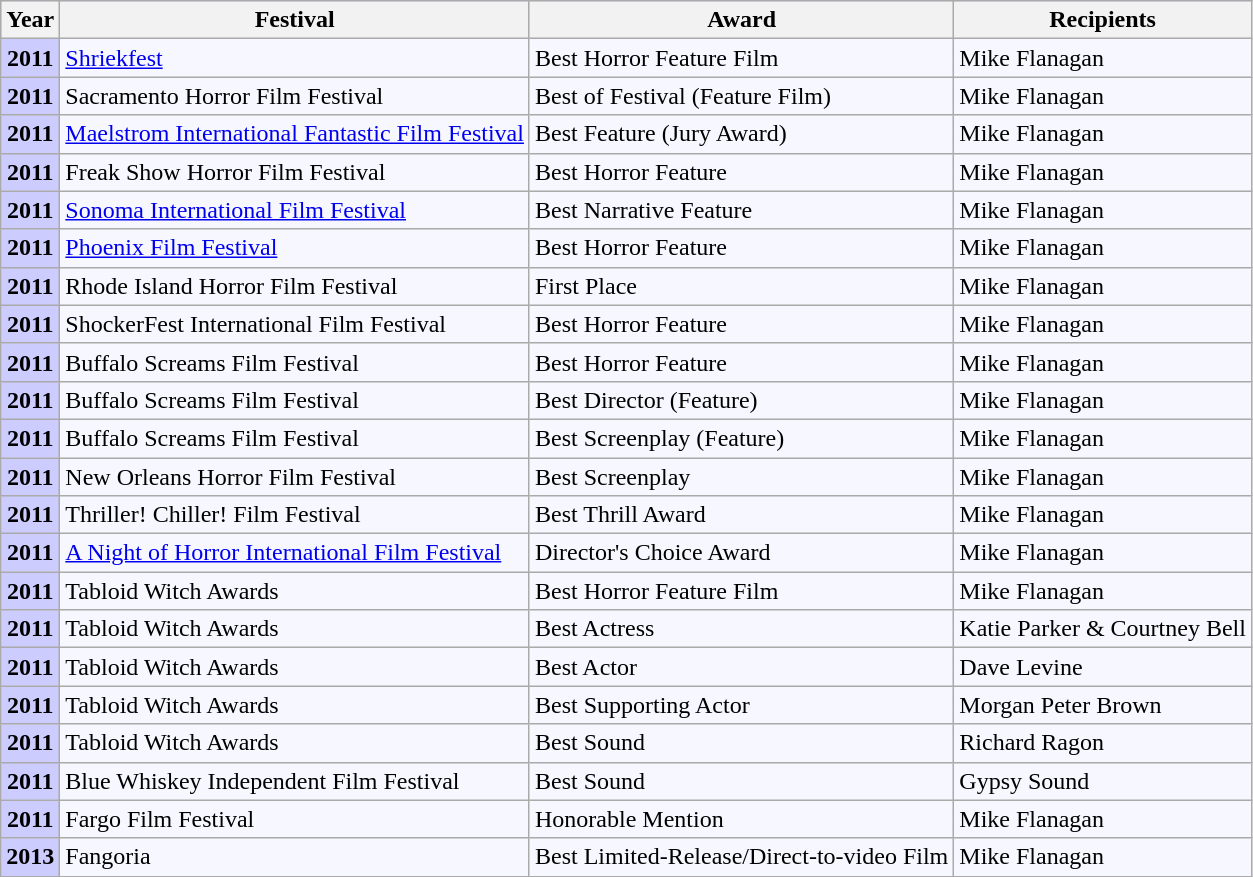<table class="wikitable sortable">
<tr style=background:#ccccff>
<th>Year</th>
<th>Festival</th>
<th>Award</th>
<th>Recipients</th>
</tr>
<tr>
<th style="background: #ccccff;">2011</th>
<td style="background: #f7f8ff; white-space: nowrap;"><a href='#'>Shriekfest</a></td>
<td style="background: #f7f8ff; white-space: nowrap;">Best Horror Feature Film</td>
<td style="background: #f7f8ff; white-space: nowrap;">Mike Flanagan</td>
</tr>
<tr>
<th style="background: #ccccff;">2011</th>
<td style="background: #f7f8ff; white-space: nowrap;">Sacramento Horror Film Festival</td>
<td style="background: #f7f8ff; white-space: nowrap;">Best of Festival (Feature Film)</td>
<td style="background: #f7f8ff; white-space: nowrap;">Mike Flanagan</td>
</tr>
<tr>
<th style="background: #ccccff;">2011</th>
<td style="background: #f7f8ff; white-space: nowrap;"><a href='#'>Maelstrom International Fantastic Film Festival</a></td>
<td style="background: #f7f8ff; white-space: nowrap;">Best Feature (Jury Award)</td>
<td style="background: #f7f8ff; white-space: nowrap;">Mike Flanagan</td>
</tr>
<tr>
<th style="background: #ccccff;">2011</th>
<td style="background: #f7f8ff; white-space: nowrap;">Freak Show Horror Film Festival</td>
<td style="background: #f7f8ff; white-space: nowrap;">Best Horror Feature</td>
<td style="background: #f7f8ff; white-space: nowrap;">Mike Flanagan</td>
</tr>
<tr>
<th style="background: #ccccff;">2011</th>
<td style="background: #f7f8ff; white-space: nowrap;"><a href='#'>Sonoma International Film Festival</a></td>
<td style="background: #f7f8ff; white-space: nowrap;">Best Narrative Feature</td>
<td style="background: #f7f8ff; white-space: nowrap;">Mike Flanagan</td>
</tr>
<tr>
<th style="background: #ccccff;">2011</th>
<td style="background: #f7f8ff; white-space: nowrap;"><a href='#'>Phoenix Film Festival</a></td>
<td style="background: #f7f8ff; white-space: nowrap;">Best Horror Feature</td>
<td style="background: #f7f8ff; white-space: nowrap;">Mike Flanagan</td>
</tr>
<tr>
<th style="background: #ccccff;">2011</th>
<td style="background: #f7f8ff; white-space: nowrap;">Rhode Island Horror Film Festival</td>
<td style="background: #f7f8ff; white-space: nowrap;">First Place</td>
<td style="background: #f7f8ff; white-space: nowrap;">Mike Flanagan</td>
</tr>
<tr>
<th style="background: #ccccff;">2011</th>
<td style="background: #f7f8ff; white-space: nowrap;">ShockerFest International Film Festival</td>
<td style="background: #f7f8ff; white-space: nowrap;">Best Horror Feature</td>
<td style="background: #f7f8ff; white-space: nowrap;">Mike Flanagan</td>
</tr>
<tr>
<th style="background: #ccccff;">2011</th>
<td style="background: #f7f8ff; white-space: nowrap;">Buffalo Screams Film Festival</td>
<td style="background: #f7f8ff; white-space: nowrap;">Best Horror Feature</td>
<td style="background: #f7f8ff; white-space: nowrap;">Mike Flanagan</td>
</tr>
<tr>
<th style="background: #ccccff;">2011</th>
<td style="background: #f7f8ff; white-space: nowrap;">Buffalo Screams Film Festival</td>
<td style="background: #f7f8ff; white-space: nowrap;">Best Director (Feature)</td>
<td style="background: #f7f8ff; white-space: nowrap;">Mike Flanagan</td>
</tr>
<tr>
<th style="background: #ccccff;">2011</th>
<td style="background: #f7f8ff; white-space: nowrap;">Buffalo Screams Film Festival</td>
<td style="background: #f7f8ff; white-space: nowrap;">Best Screenplay (Feature)</td>
<td style="background: #f7f8ff; white-space: nowrap;">Mike Flanagan</td>
</tr>
<tr>
<th style="background: #ccccff;">2011</th>
<td style="background: #f7f8ff; white-space: nowrap;">New Orleans Horror Film Festival</td>
<td style="background: #f7f8ff; white-space: nowrap;">Best Screenplay</td>
<td style="background: #f7f8ff; white-space: nowrap;">Mike Flanagan</td>
</tr>
<tr>
<th style="background: #ccccff;">2011</th>
<td style="background: #f7f8ff; white-space: nowrap;">Thriller! Chiller! Film Festival</td>
<td style="background: #f7f8ff; white-space: nowrap;">Best Thrill Award</td>
<td style="background: #f7f8ff; white-space: nowrap;">Mike Flanagan</td>
</tr>
<tr>
<th style="background: #ccccff;">2011</th>
<td style="background: #f7f8ff; white-space: nowrap;"><a href='#'>A Night of Horror International Film Festival</a></td>
<td style="background: #f7f8ff; white-space: nowrap;">Director's Choice Award</td>
<td style="background: #f7f8ff; white-space: nowrap;">Mike Flanagan</td>
</tr>
<tr>
<th style="background: #ccccff;">2011</th>
<td style="background: #f7f8ff; white-space: nowrap;">Tabloid Witch Awards</td>
<td style="background: #f7f8ff; white-space: nowrap;">Best Horror Feature Film</td>
<td style="background: #f7f8ff; white-space: nowrap;">Mike Flanagan</td>
</tr>
<tr>
<th style="background: #ccccff;">2011</th>
<td style="background: #f7f8ff; white-space: nowrap;">Tabloid Witch Awards</td>
<td style="background: #f7f8ff; white-space: nowrap;">Best Actress</td>
<td style="background: #f7f8ff; white-space: nowrap;">Katie Parker & Courtney Bell</td>
</tr>
<tr>
<th style="background: #ccccff;">2011</th>
<td style="background: #f7f8ff; white-space: nowrap;">Tabloid Witch Awards</td>
<td style="background: #f7f8ff; white-space: nowrap;">Best Actor</td>
<td style="background: #f7f8ff; white-space: nowrap;">Dave Levine</td>
</tr>
<tr>
<th style="background: #ccccff;">2011</th>
<td style="background: #f7f8ff; white-space: nowrap;">Tabloid Witch Awards</td>
<td style="background: #f7f8ff; white-space: nowrap;">Best Supporting Actor</td>
<td style="background: #f7f8ff; white-space: nowrap;">Morgan Peter Brown</td>
</tr>
<tr>
<th style="background: #ccccff;">2011</th>
<td style="background: #f7f8ff; white-space: nowrap;">Tabloid Witch Awards</td>
<td style="background: #f7f8ff; white-space: nowrap;">Best Sound</td>
<td style="background: #f7f8ff; white-space: nowrap;">Richard Ragon</td>
</tr>
<tr>
<th style="background: #ccccff;">2011</th>
<td style="background: #f7f8ff; white-space: nowrap;">Blue Whiskey Independent Film Festival</td>
<td style="background: #f7f8ff; white-space: nowrap;">Best Sound</td>
<td style="background: #f7f8ff; white-space: nowrap;">Gypsy Sound</td>
</tr>
<tr>
<th style="background: #ccccff;">2011</th>
<td style="background: #f7f8ff; white-space: nowrap;">Fargo Film Festival</td>
<td style="background: #f7f8ff; white-space: nowrap;">Honorable Mention</td>
<td style="background: #f7f8ff; white-space: nowrap;">Mike Flanagan</td>
</tr>
<tr>
<th style="background: #ccccff;">2013</th>
<td style="background: #f7f8ff; white-space: nowrap;">Fangoria</td>
<td style="background: #f7f8ff; white-space: nowrap;">Best Limited-Release/Direct-to-video Film</td>
<td style="background: #f7f8ff; white-space: nowrap;">Mike Flanagan</td>
</tr>
</table>
